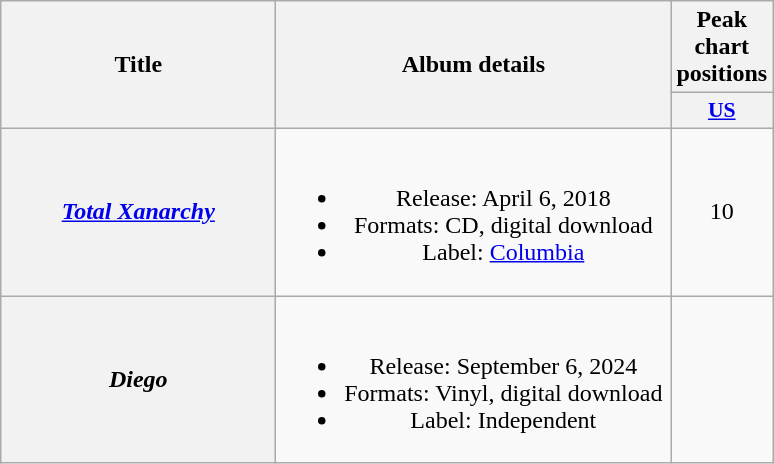<table class="wikitable plainrowheaders" style="text-align: center;">
<tr>
<th scope="col" rowspan="2" style="width:11em;">Title</th>
<th scope="col" rowspan="2" style="width:16em;">Album details</th>
<th scope="col" colspan="1">Peak chart positions</th>
</tr>
<tr>
<th scope="col" style="width:3em;font-size:90%;"><a href='#'>US</a><br></th>
</tr>
<tr>
<th scope="row"><em><a href='#'>Total Xanarchy</a></em></th>
<td><br><ul><li>Release: April 6, 2018</li><li>Formats: CD, digital download</li><li>Label: <a href='#'>Columbia</a></li></ul></td>
<td>10</td>
</tr>
<tr>
<th scope="row"><em>Diego</em></th>
<td><br><ul><li>Release: September 6, 2024</li><li>Formats: Vinyl, digital download</li><li>Label: Independent</li></ul></td>
<td></td>
</tr>
</table>
